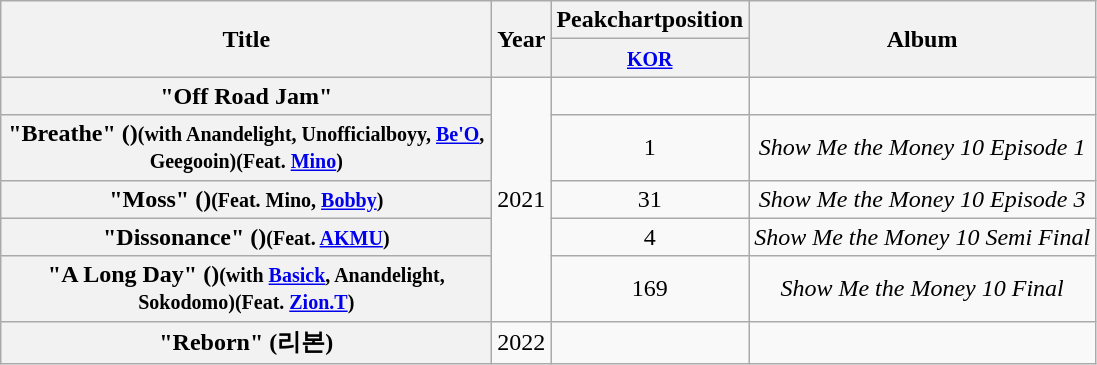<table class="wikitable plainrowheaders" style="text-align:center;" border="1">
<tr>
<th rowspan="2" scope="col" style="width:20em;">Title</th>
<th rowspan="2" scope="col">Year</th>
<th scope="col">Peakchartposition</th>
<th rowspan="2" scope="col">Album</th>
</tr>
<tr>
<th scope="col"><small><a href='#'>KOR</a></small></th>
</tr>
<tr>
<th scope="row">"Off Road Jam"</th>
<td rowspan="5">2021</td>
<td></td>
<td></td>
</tr>
<tr>
<th scope="row">"Breathe" ()<small>(with Anandelight, Unofficialboyy, <a href='#'>Be'O</a>, Geegooin)</small><small>(Feat. <a href='#'>Mino</a>)</small></th>
<td>1</td>
<td><em>Show Me the Money 10 Episode 1</em></td>
</tr>
<tr>
<th scope="row">"Moss" ()<small>(Feat. Mino, <a href='#'>Bobby</a>)</small></th>
<td>31</td>
<td><em>Show Me the Money 10 Episode 3</em></td>
</tr>
<tr>
<th scope="row">"Dissonance" ()<small>(Feat. <a href='#'>AKMU</a>)</small></th>
<td>4</td>
<td><em>Show Me the Money 10 Semi Final</em></td>
</tr>
<tr>
<th scope="row">"A Long Day" ()<small>(with <a href='#'>Basick</a>, Anandelight, Sokodomo)</small><small>(Feat. <a href='#'>Zion.T</a>)</small></th>
<td>169</td>
<td><em>Show Me the Money 10 Final</em></td>
</tr>
<tr>
<th scope="row">"Reborn" (리본)</th>
<td>2022</td>
<td></td>
<td></td>
</tr>
</table>
